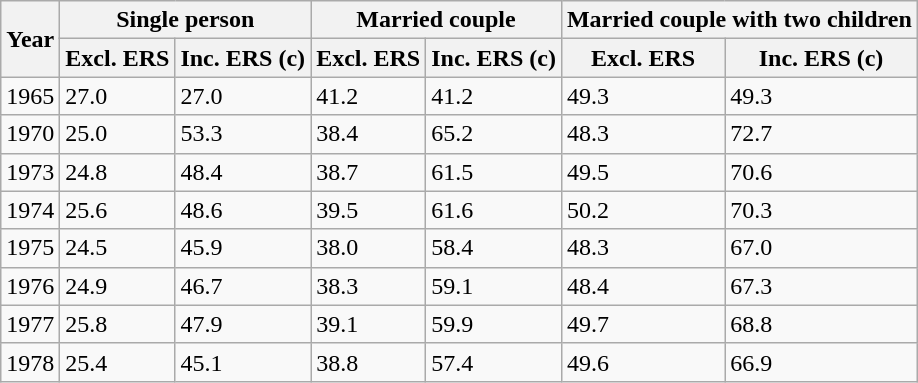<table class="wikitable sortable">
<tr>
<th rowspan="2">Year</th>
<th colspan="2">Single person</th>
<th colspan="2">Married couple</th>
<th colspan="2">Married couple with two children</th>
</tr>
<tr>
<th>Excl. ERS</th>
<th>Inc. ERS (c)</th>
<th>Excl. ERS</th>
<th>Inc. ERS (c)</th>
<th>Excl. ERS</th>
<th>Inc. ERS (c)</th>
</tr>
<tr>
<td>1965</td>
<td>27.0</td>
<td>27.0</td>
<td>41.2</td>
<td>41.2</td>
<td>49.3</td>
<td>49.3</td>
</tr>
<tr>
<td>1970</td>
<td>25.0</td>
<td>53.3</td>
<td>38.4</td>
<td>65.2</td>
<td>48.3</td>
<td>72.7</td>
</tr>
<tr>
<td>1973</td>
<td>24.8</td>
<td>48.4</td>
<td>38.7</td>
<td>61.5</td>
<td>49.5</td>
<td>70.6</td>
</tr>
<tr>
<td>1974</td>
<td>25.6</td>
<td>48.6</td>
<td>39.5</td>
<td>61.6</td>
<td>50.2</td>
<td>70.3</td>
</tr>
<tr>
<td>1975</td>
<td>24.5</td>
<td>45.9</td>
<td>38.0</td>
<td>58.4</td>
<td>48.3</td>
<td>67.0</td>
</tr>
<tr>
<td>1976</td>
<td>24.9</td>
<td>46.7</td>
<td>38.3</td>
<td>59.1</td>
<td>48.4</td>
<td>67.3</td>
</tr>
<tr>
<td>1977</td>
<td>25.8</td>
<td>47.9</td>
<td>39.1</td>
<td>59.9</td>
<td>49.7</td>
<td>68.8</td>
</tr>
<tr>
<td>1978</td>
<td>25.4</td>
<td>45.1</td>
<td>38.8</td>
<td>57.4</td>
<td>49.6</td>
<td>66.9</td>
</tr>
</table>
